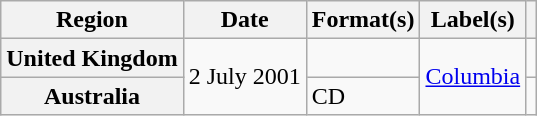<table class="wikitable plainrowheaders">
<tr>
<th scope="col">Region</th>
<th scope="col">Date</th>
<th scope="col">Format(s)</th>
<th scope="col">Label(s)</th>
<th scope="col"></th>
</tr>
<tr>
<th scope="row">United Kingdom</th>
<td rowspan="2">2 July 2001</td>
<td></td>
<td rowspan="2"><a href='#'>Columbia</a></td>
<td align="center"></td>
</tr>
<tr>
<th scope="row">Australia</th>
<td>CD</td>
<td align="center"></td>
</tr>
</table>
